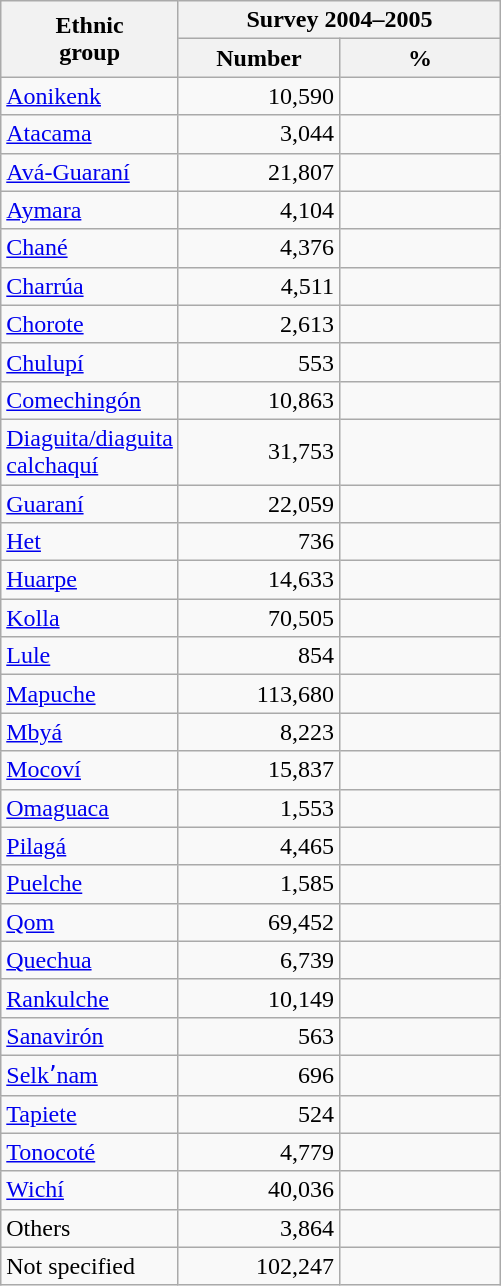<table class="wikitable sortable" style="text-align: right;">
<tr>
<th width="100pt" rowspan="2">Ethnic<br>group</th>
<th colspan="2">Survey 2004–2005</th>
</tr>
<tr>
<th width="100pt">Number</th>
<th width="100pt">%</th>
</tr>
<tr>
<td align=left><a href='#'>Aonikenk</a></td>
<td>10,590</td>
<td></td>
</tr>
<tr>
<td align=left><a href='#'>Atacama</a></td>
<td>3,044</td>
<td></td>
</tr>
<tr>
<td align=left><a href='#'>Avá-Guaraní</a></td>
<td>21,807</td>
<td></td>
</tr>
<tr>
<td align=left><a href='#'>Aymara</a></td>
<td>4,104</td>
<td></td>
</tr>
<tr>
<td align=left><a href='#'>Chané</a></td>
<td>4,376</td>
<td></td>
</tr>
<tr>
<td align=left><a href='#'>Charrúa</a></td>
<td>4,511</td>
<td></td>
</tr>
<tr>
<td align=left><a href='#'>Chorote</a></td>
<td>2,613</td>
<td></td>
</tr>
<tr>
<td align=left><a href='#'>Chulupí</a></td>
<td>553</td>
<td></td>
</tr>
<tr>
<td align=left><a href='#'>Comechingón</a></td>
<td>10,863</td>
<td></td>
</tr>
<tr>
<td align=left><a href='#'>Diaguita/diaguita calchaquí</a></td>
<td>31,753</td>
<td></td>
</tr>
<tr>
<td align=left><a href='#'>Guaraní</a></td>
<td>22,059</td>
<td></td>
</tr>
<tr>
<td align=left><a href='#'>Het</a></td>
<td>736</td>
<td></td>
</tr>
<tr>
<td align=left><a href='#'>Huarpe</a></td>
<td>14,633</td>
<td></td>
</tr>
<tr>
<td align=left><a href='#'>Kolla</a></td>
<td>70,505</td>
<td></td>
</tr>
<tr>
<td align=left><a href='#'>Lule</a></td>
<td>854</td>
<td></td>
</tr>
<tr>
<td align=left><a href='#'>Mapuche</a></td>
<td>113,680</td>
<td></td>
</tr>
<tr>
<td align=left><a href='#'>Mbyá</a></td>
<td>8,223</td>
<td></td>
</tr>
<tr>
<td align=left><a href='#'>Mocoví</a></td>
<td>15,837</td>
<td></td>
</tr>
<tr>
<td align=left><a href='#'>Omaguaca</a></td>
<td>1,553</td>
<td></td>
</tr>
<tr>
<td align=left><a href='#'>Pilagá</a></td>
<td>4,465</td>
<td></td>
</tr>
<tr>
<td align=left><a href='#'>Puelche</a></td>
<td>1,585</td>
<td></td>
</tr>
<tr>
<td align=left><a href='#'>Qom</a></td>
<td>69,452</td>
<td></td>
</tr>
<tr>
<td align=left><a href='#'>Quechua</a></td>
<td>6,739</td>
<td></td>
</tr>
<tr>
<td align=left><a href='#'>Rankulche</a></td>
<td>10,149</td>
<td></td>
</tr>
<tr>
<td align=left><a href='#'>Sanavirón</a></td>
<td>563</td>
<td></td>
</tr>
<tr>
<td align=left><a href='#'>Selkʼnam</a></td>
<td>696</td>
<td></td>
</tr>
<tr>
<td align=left><a href='#'>Tapiete</a></td>
<td>524</td>
<td></td>
</tr>
<tr>
<td align=left><a href='#'>Tonocoté</a></td>
<td>4,779</td>
<td></td>
</tr>
<tr>
<td align=left><a href='#'>Wichí</a></td>
<td>40,036</td>
<td></td>
</tr>
<tr>
<td align=left>Others</td>
<td>3,864</td>
<td></td>
</tr>
<tr>
<td align=left>Not specified</td>
<td>102,247</td>
<td></td>
</tr>
</table>
